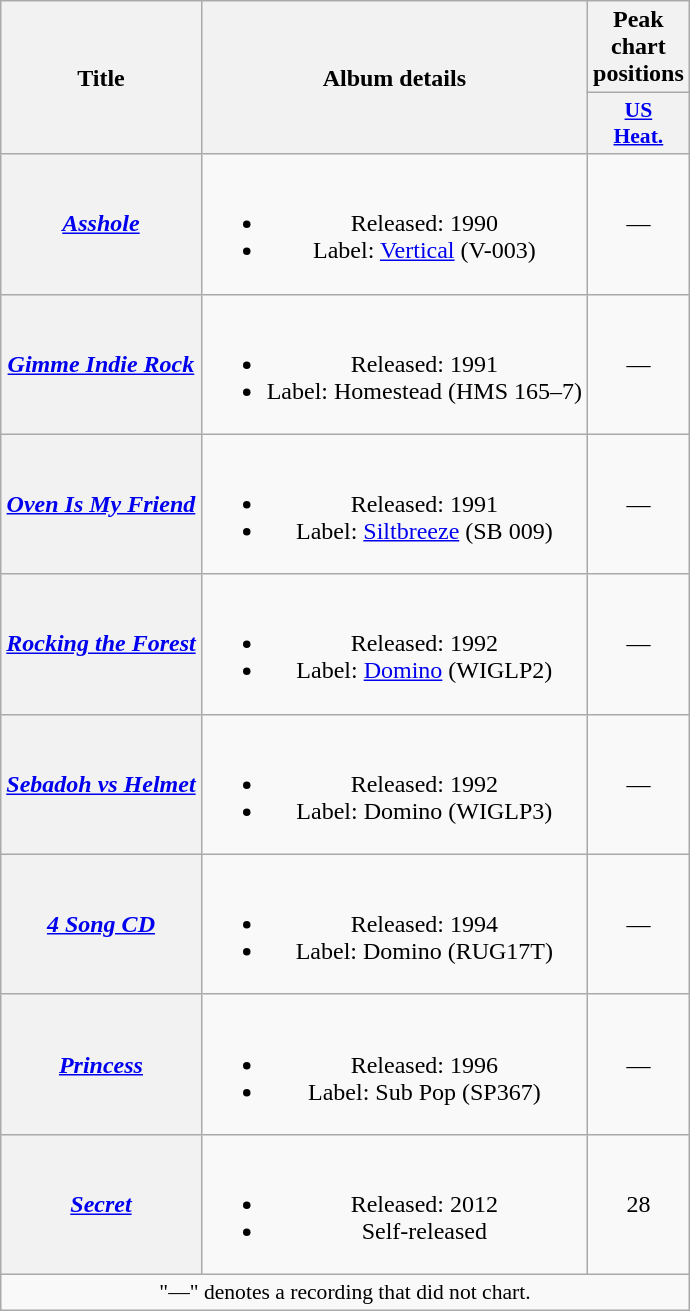<table class="wikitable plainrowheaders" style="text-align:center;">
<tr>
<th rowspan="2" scope="col">Title</th>
<th rowspan="2" scope="col">Album details</th>
<th>Peak chart positions</th>
</tr>
<tr>
<th scope="col" style="width:2.5em;font-size:90%;"><a href='#'>US<br>Heat.</a><br></th>
</tr>
<tr>
<th scope="row"><em><a href='#'>Asshole</a></em></th>
<td><br><ul><li>Released: 1990</li><li>Label: <a href='#'>Vertical</a> (V-003)</li></ul></td>
<td>—</td>
</tr>
<tr>
<th scope="row"><em><a href='#'>Gimme Indie Rock</a></em></th>
<td><br><ul><li>Released: 1991</li><li>Label: Homestead (HMS 165–7)</li></ul></td>
<td>—</td>
</tr>
<tr>
<th scope="row"><em><a href='#'>Oven Is My Friend</a></em></th>
<td><br><ul><li>Released: 1991</li><li>Label: <a href='#'>Siltbreeze</a> (SB 009)</li></ul></td>
<td>—</td>
</tr>
<tr>
<th scope="row"><em><a href='#'>Rocking the Forest</a></em></th>
<td><br><ul><li>Released: 1992</li><li>Label: <a href='#'>Domino</a> (WIGLP2)</li></ul></td>
<td>—</td>
</tr>
<tr>
<th scope="row"><em><a href='#'>Sebadoh vs Helmet</a></em></th>
<td><br><ul><li>Released: 1992</li><li>Label: Domino (WIGLP3)</li></ul></td>
<td>—</td>
</tr>
<tr>
<th scope="row"><em><a href='#'>4 Song CD</a></em></th>
<td><br><ul><li>Released: 1994</li><li>Label: Domino (RUG17T)</li></ul></td>
<td>—</td>
</tr>
<tr>
<th scope="row"><em><a href='#'>Princess</a></em></th>
<td><br><ul><li>Released: 1996</li><li>Label: Sub Pop (SP367)</li></ul></td>
<td>—</td>
</tr>
<tr>
<th scope="row"><em><a href='#'>Secret</a></em></th>
<td><br><ul><li>Released: 2012</li><li>Self-released</li></ul></td>
<td>28</td>
</tr>
<tr>
<td colspan="3" style="font-size:90%">"—" denotes a recording that did not chart.</td>
</tr>
</table>
